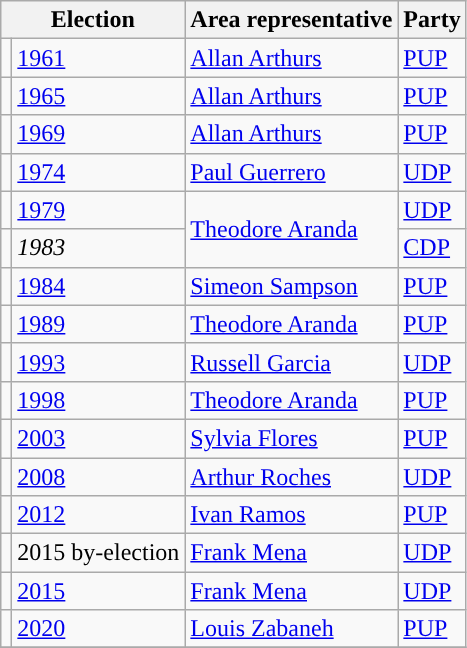<table class="wikitable">
<tr>
<th colspan="2">Election</th>
<th>Area representative</th>
<th>Party</th>
</tr>
<tr>
<td style="background-color: "></td>
<td><a href='#'>1961</a></td>
<td><a href='#'>Allan Arthurs</a></td>
<td><a href='#'>PUP</a></td>
</tr>
<tr>
<td style="background-color: "></td>
<td><a href='#'>1965</a></td>
<td><a href='#'>Allan Arthurs</a></td>
<td><a href='#'>PUP</a></td>
</tr>
<tr>
<td style="background-color: "></td>
<td><a href='#'>1969</a></td>
<td><a href='#'>Allan Arthurs</a></td>
<td><a href='#'>PUP</a></td>
</tr>
<tr>
<td style="background-color: "></td>
<td><a href='#'>1974</a></td>
<td><a href='#'>Paul Guerrero</a></td>
<td><a href='#'>UDP</a></td>
</tr>
<tr>
<td style="background-color: "></td>
<td><a href='#'>1979</a></td>
<td rowspan="2"><a href='#'>Theodore Aranda</a></td>
<td><a href='#'>UDP</a></td>
</tr>
<tr>
<td style="background-color: "></td>
<td><em>1983</em></td>
<td><a href='#'>CDP</a></td>
</tr>
<tr>
<td style="background-color: "></td>
<td><a href='#'>1984</a></td>
<td><a href='#'>Simeon Sampson</a></td>
<td><a href='#'>PUP</a></td>
</tr>
<tr>
<td style="background-color: "></td>
<td><a href='#'>1989</a></td>
<td><a href='#'>Theodore Aranda</a></td>
<td><a href='#'>PUP</a></td>
</tr>
<tr>
<td style="background-color: "></td>
<td><a href='#'>1993</a></td>
<td><a href='#'>Russell Garcia</a></td>
<td><a href='#'>UDP</a></td>
</tr>
<tr>
<td style="background-color: "></td>
<td><a href='#'>1998</a></td>
<td><a href='#'>Theodore Aranda</a></td>
<td><a href='#'>PUP</a></td>
</tr>
<tr>
<td style="background-color: "></td>
<td><a href='#'>2003</a></td>
<td><a href='#'>Sylvia Flores</a></td>
<td><a href='#'>PUP</a></td>
</tr>
<tr>
<td style="background-color: "></td>
<td><a href='#'>2008</a></td>
<td><a href='#'>Arthur Roches</a></td>
<td><a href='#'>UDP</a></td>
</tr>
<tr>
<td style="background-color: "></td>
<td><a href='#'>2012</a></td>
<td><a href='#'>Ivan Ramos</a></td>
<td><a href='#'>PUP</a></td>
</tr>
<tr>
<td style="background-color: "></td>
<td>2015 by-election</td>
<td><a href='#'>Frank Mena</a></td>
<td><a href='#'>UDP</a></td>
</tr>
<tr>
<td style="background-color: "></td>
<td><a href='#'>2015</a></td>
<td><a href='#'>Frank Mena</a></td>
<td><a href='#'>UDP</a></td>
</tr>
<tr>
<td style="background-color: "></td>
<td><a href='#'>2020</a></td>
<td><a href='#'>Louis Zabaneh</a></td>
<td><a href='#'>PUP</a></td>
</tr>
<tr>
</tr>
</table>
